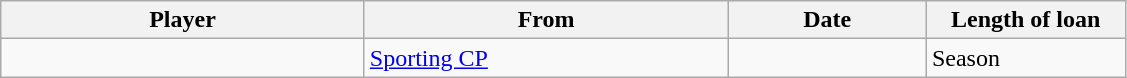<table class="wikitable sortable">
<tr>
<th style="width:235px;"><strong>Player</strong></th>
<th style="width:235px;"><strong>From</strong></th>
<th style="width:125px;"><strong>Date</strong></th>
<th style="width:125px;"><strong>Length of loan</strong></th>
</tr>
<tr>
<td></td>
<td><a href='#'>Sporting CP</a></td>
<td></td>
<td>Season</td>
</tr>
</table>
